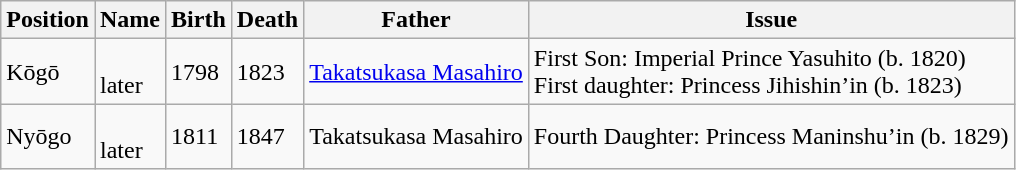<table class="wikitable sortable">
<tr>
<th>Position</th>
<th>Name</th>
<th>Birth</th>
<th>Death</th>
<th>Father</th>
<th>Issue</th>
</tr>
<tr>
<td>Kōgō</td>
<td><br>later </td>
<td>1798</td>
<td>1823</td>
<td><a href='#'>Takatsukasa Masahiro</a></td>
<td>First Son: Imperial Prince Yasuhito (b. 1820)<br>First daughter: Princess Jihishin’in (b. 1823)</td>
</tr>
<tr>
<td>Nyōgo</td>
<td><br>later </td>
<td>1811</td>
<td>1847</td>
<td>Takatsukasa Masahiro</td>
<td>Fourth Daughter: Princess Maninshu’in (b. 1829)</td>
</tr>
</table>
